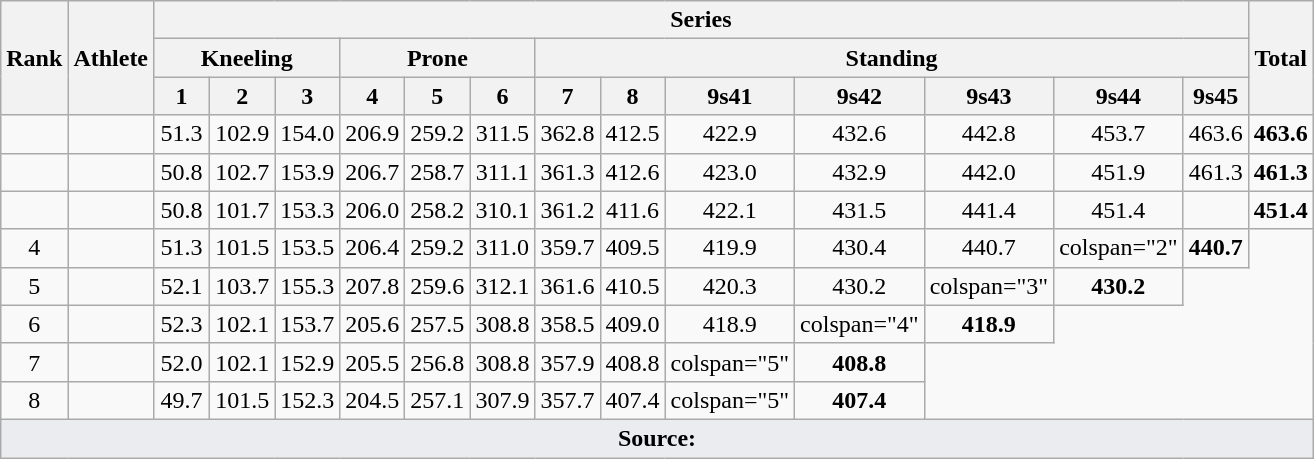<table class="wikitable" style="text-align:center">
<tr>
<th rowspan=3>Rank</th>
<th rowspan=3>Athlete</th>
<th colspan=13>Series</th>
<th rowspan=3>Total</th>
</tr>
<tr>
<th colspan=3>Kneeling</th>
<th colspan=3>Prone</th>
<th colspan=7>Standing</th>
</tr>
<tr>
<th width=30>1</th>
<th width=30>2</th>
<th width=30>3</th>
<th width=30>4</th>
<th width=30>5</th>
<th width=30>6</th>
<th width=30>7</th>
<th width=30>8</th>
<th width=30>9s41</th>
<th width=30>9s42</th>
<th width=30>9s43</th>
<th width=30>9s44</th>
<th width=30>9s45</th>
</tr>
<tr>
<td></td>
<td align=left></td>
<td>51.3</td>
<td>102.9</td>
<td>154.0</td>
<td>206.9</td>
<td>259.2</td>
<td>311.5</td>
<td>362.8</td>
<td>412.5</td>
<td>422.9</td>
<td>432.6</td>
<td>442.8</td>
<td>453.7</td>
<td>463.6</td>
<td><strong>463.6</strong></td>
</tr>
<tr>
<td></td>
<td align=left></td>
<td>50.8</td>
<td>102.7</td>
<td>153.9</td>
<td>206.7</td>
<td>258.7</td>
<td>311.1</td>
<td>361.3</td>
<td>412.6</td>
<td>423.0</td>
<td>432.9</td>
<td>442.0</td>
<td>451.9</td>
<td>461.3</td>
<td><strong>461.3</strong></td>
</tr>
<tr>
<td></td>
<td align=left></td>
<td>50.8</td>
<td>101.7</td>
<td>153.3</td>
<td>206.0</td>
<td>258.2</td>
<td>310.1</td>
<td>361.2</td>
<td>411.6</td>
<td>422.1</td>
<td>431.5</td>
<td>441.4</td>
<td>451.4</td>
<td></td>
<td><strong>451.4</strong></td>
</tr>
<tr>
<td>4</td>
<td align=left></td>
<td>51.3</td>
<td>101.5</td>
<td>153.5</td>
<td>206.4</td>
<td>259.2</td>
<td>311.0</td>
<td>359.7</td>
<td>409.5</td>
<td>419.9</td>
<td>430.4</td>
<td>440.7</td>
<td>colspan="2" </td>
<td><strong>440.7</strong></td>
</tr>
<tr>
<td>5</td>
<td align=left></td>
<td>52.1</td>
<td>103.7</td>
<td>155.3</td>
<td>207.8</td>
<td>259.6</td>
<td>312.1</td>
<td>361.6</td>
<td>410.5</td>
<td>420.3</td>
<td>430.2</td>
<td>colspan="3" </td>
<td><strong>430.2</strong></td>
</tr>
<tr>
<td>6</td>
<td align=left></td>
<td>52.3</td>
<td>102.1</td>
<td>153.7</td>
<td>205.6</td>
<td>257.5</td>
<td>308.8</td>
<td>358.5</td>
<td>409.0</td>
<td>418.9</td>
<td>colspan="4" </td>
<td><strong>418.9</strong></td>
</tr>
<tr>
<td>7</td>
<td align=left></td>
<td>52.0</td>
<td>102.1</td>
<td>152.9</td>
<td>205.5</td>
<td>256.8</td>
<td>308.8</td>
<td>357.9</td>
<td>408.8</td>
<td>colspan="5" </td>
<td><strong>408.8</strong></td>
</tr>
<tr>
<td>8</td>
<td align=left></td>
<td>49.7</td>
<td>101.5</td>
<td>152.3</td>
<td>204.5</td>
<td>257.1</td>
<td>307.9</td>
<td>357.7</td>
<td>407.4</td>
<td>colspan="5" </td>
<td><strong>407.4</strong></td>
</tr>
<tr>
<td colspan="16" style="background-color:#EAECF0;text-align:center"><strong>Source:</strong></td>
</tr>
</table>
